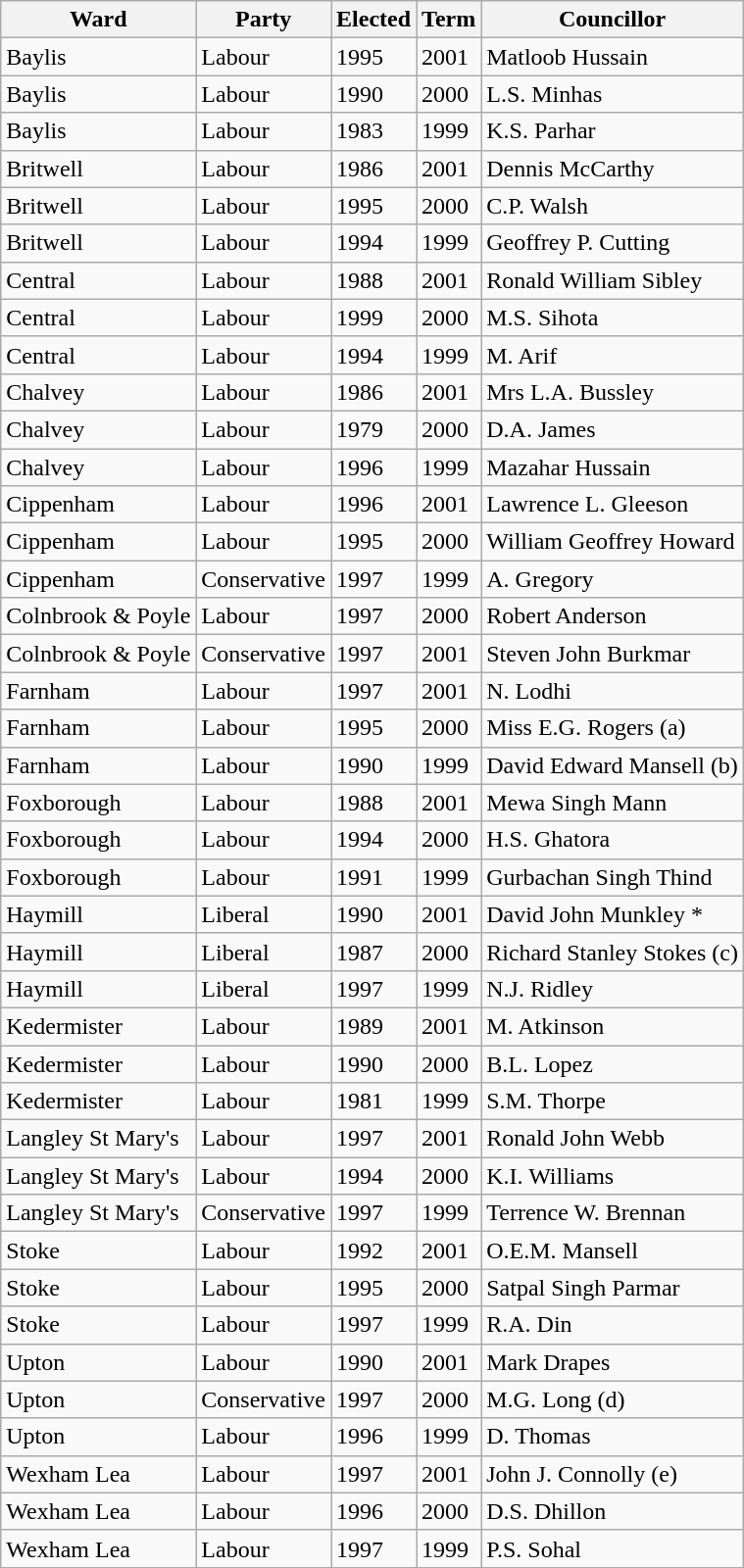<table class="wikitable">
<tr>
<th>Ward</th>
<th>Party</th>
<th>Elected</th>
<th>Term</th>
<th>Councillor</th>
</tr>
<tr>
<td>Baylis</td>
<td>Labour</td>
<td>1995</td>
<td>2001</td>
<td>Matloob Hussain</td>
</tr>
<tr>
<td>Baylis</td>
<td>Labour</td>
<td>1990</td>
<td>2000</td>
<td>L.S. Minhas</td>
</tr>
<tr>
<td>Baylis</td>
<td>Labour</td>
<td>1983</td>
<td>1999</td>
<td>K.S. Parhar</td>
</tr>
<tr>
<td>Britwell</td>
<td>Labour</td>
<td>1986</td>
<td>2001</td>
<td>Dennis McCarthy</td>
</tr>
<tr>
<td>Britwell</td>
<td>Labour</td>
<td>1995</td>
<td>2000</td>
<td>C.P. Walsh</td>
</tr>
<tr>
<td>Britwell</td>
<td>Labour</td>
<td>1994</td>
<td>1999</td>
<td>Geoffrey P. Cutting</td>
</tr>
<tr>
<td>Central</td>
<td>Labour</td>
<td>1988</td>
<td>2001</td>
<td>Ronald William Sibley</td>
</tr>
<tr>
<td>Central</td>
<td>Labour</td>
<td>1999</td>
<td>2000</td>
<td>M.S. Sihota</td>
</tr>
<tr>
<td>Central</td>
<td>Labour</td>
<td>1994</td>
<td>1999</td>
<td>M. Arif</td>
</tr>
<tr>
<td>Chalvey</td>
<td>Labour</td>
<td>1986</td>
<td>2001</td>
<td>Mrs L.A. Bussley</td>
</tr>
<tr>
<td>Chalvey</td>
<td>Labour</td>
<td>1979</td>
<td>2000</td>
<td>D.A. James</td>
</tr>
<tr>
<td>Chalvey</td>
<td>Labour</td>
<td>1996</td>
<td>1999</td>
<td>Mazahar Hussain</td>
</tr>
<tr>
<td>Cippenham</td>
<td>Labour</td>
<td>1996</td>
<td>2001</td>
<td>Lawrence L. Gleeson</td>
</tr>
<tr>
<td>Cippenham</td>
<td>Labour</td>
<td>1995</td>
<td>2000</td>
<td>William Geoffrey Howard</td>
</tr>
<tr>
<td>Cippenham</td>
<td>Conservative</td>
<td>1997</td>
<td>1999</td>
<td>A. Gregory</td>
</tr>
<tr>
<td>Colnbrook & Poyle</td>
<td>Labour</td>
<td>1997</td>
<td>2000</td>
<td>Robert Anderson</td>
</tr>
<tr>
<td>Colnbrook & Poyle</td>
<td>Conservative</td>
<td>1997</td>
<td>2001</td>
<td>Steven John Burkmar</td>
</tr>
<tr>
<td>Farnham</td>
<td>Labour</td>
<td>1997</td>
<td>2001</td>
<td>N. Lodhi</td>
</tr>
<tr>
<td>Farnham</td>
<td>Labour</td>
<td>1995</td>
<td>2000</td>
<td>Miss E.G. Rogers (a)</td>
</tr>
<tr>
<td>Farnham</td>
<td>Labour</td>
<td>1990</td>
<td>1999</td>
<td>David Edward Mansell (b)</td>
</tr>
<tr>
<td>Foxborough</td>
<td>Labour</td>
<td>1988</td>
<td>2001</td>
<td>Mewa Singh Mann</td>
</tr>
<tr>
<td>Foxborough</td>
<td>Labour</td>
<td>1994</td>
<td>2000</td>
<td>H.S. Ghatora</td>
</tr>
<tr>
<td>Foxborough</td>
<td>Labour</td>
<td>1991</td>
<td>1999</td>
<td>Gurbachan Singh Thind</td>
</tr>
<tr>
<td>Haymill</td>
<td>Liberal</td>
<td>1990</td>
<td>2001</td>
<td>David John Munkley *</td>
</tr>
<tr>
<td>Haymill</td>
<td>Liberal</td>
<td>1987</td>
<td>2000</td>
<td>Richard Stanley Stokes (c)</td>
</tr>
<tr>
<td>Haymill</td>
<td>Liberal</td>
<td>1997</td>
<td>1999</td>
<td>N.J. Ridley</td>
</tr>
<tr>
<td>Kedermister</td>
<td>Labour</td>
<td>1989</td>
<td>2001</td>
<td>M. Atkinson</td>
</tr>
<tr>
<td>Kedermister</td>
<td>Labour</td>
<td>1990</td>
<td>2000</td>
<td>B.L. Lopez</td>
</tr>
<tr>
<td>Kedermister</td>
<td>Labour</td>
<td>1981</td>
<td>1999</td>
<td>S.M. Thorpe</td>
</tr>
<tr>
<td>Langley St Mary's</td>
<td>Labour</td>
<td>1997</td>
<td>2001</td>
<td>Ronald John Webb</td>
</tr>
<tr>
<td>Langley St Mary's</td>
<td>Labour</td>
<td>1994</td>
<td>2000</td>
<td>K.I. Williams</td>
</tr>
<tr>
<td>Langley St Mary's</td>
<td>Conservative</td>
<td>1997</td>
<td>1999</td>
<td>Terrence W. Brennan</td>
</tr>
<tr>
<td>Stoke</td>
<td>Labour</td>
<td>1992</td>
<td>2001</td>
<td>O.E.M. Mansell</td>
</tr>
<tr>
<td>Stoke</td>
<td>Labour</td>
<td>1995</td>
<td>2000</td>
<td>Satpal Singh Parmar</td>
</tr>
<tr>
<td>Stoke</td>
<td>Labour</td>
<td>1997</td>
<td>1999</td>
<td>R.A. Din</td>
</tr>
<tr>
<td>Upton</td>
<td>Labour</td>
<td>1990</td>
<td>2001</td>
<td>Mark Drapes</td>
</tr>
<tr>
<td>Upton</td>
<td>Conservative</td>
<td>1997</td>
<td>2000</td>
<td>M.G. Long (d)</td>
</tr>
<tr>
<td>Upton</td>
<td>Labour</td>
<td>1996</td>
<td>1999</td>
<td>D. Thomas</td>
</tr>
<tr>
<td>Wexham Lea</td>
<td>Labour</td>
<td>1997</td>
<td>2001</td>
<td>John J. Connolly (e)</td>
</tr>
<tr>
<td>Wexham Lea</td>
<td>Labour</td>
<td>1996</td>
<td>2000</td>
<td>D.S. Dhillon</td>
</tr>
<tr>
<td>Wexham Lea</td>
<td>Labour</td>
<td>1997</td>
<td>1999</td>
<td>P.S. Sohal</td>
</tr>
<tr>
</tr>
</table>
